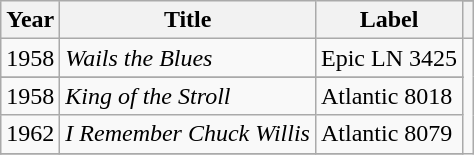<table class="wikitable" style="text-align:center;">
<tr>
<th rowspan="2">Year</th>
<th rowspan="2">Title</th>
<th rowspan="2">Label</th>
</tr>
<tr style="font-size:snmall;">
<th></th>
</tr>
<tr>
<td rowspan="1">1958</td>
<td align="left"><em>Wails the Blues</em></td>
<td align="left">Epic LN 3425</td>
</tr>
<tr>
</tr>
<tr>
<td rowspan="1">1958</td>
<td align="left"><em>King of the Stroll</em></td>
<td align="left">Atlantic 8018</td>
</tr>
<tr>
<td rowspan="1">1962</td>
<td align="left"><em>I Remember Chuck Willis</em></td>
<td align="left">Atlantic 8079</td>
</tr>
<tr>
</tr>
</table>
